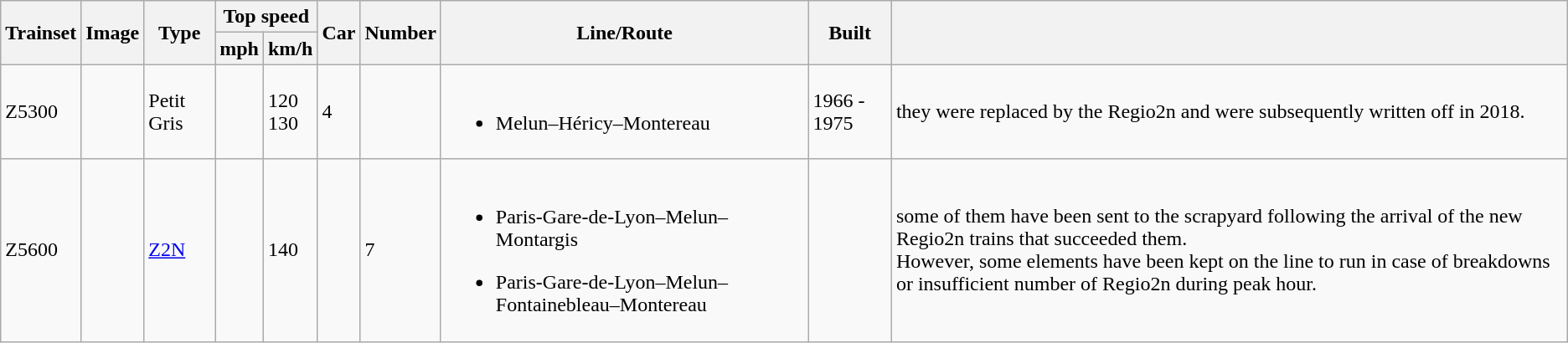<table class="wikitable">
<tr>
<th rowspan="2">Trainset</th>
<th rowspan="2">Image</th>
<th rowspan="2">Type</th>
<th colspan="2">Top speed</th>
<th rowspan="2">Car</th>
<th rowspan="2">Number</th>
<th rowspan="2">Line/Route</th>
<th rowspan="2">Built</th>
<th rowspan="2"></th>
</tr>
<tr>
<th>mph</th>
<th>km/h</th>
</tr>
<tr>
<td>Z5300</td>
<td></td>
<td>Petit Gris</td>
<td></td>
<td>120<br>130</td>
<td>4</td>
<td></td>
<td><br><ul><li>Melun–Héricy–Montereau</li></ul></td>
<td>1966 - 1975</td>
<td>they were replaced by the Regio2n and were subsequently written off in 2018.</td>
</tr>
<tr>
<td>Z5600</td>
<td></td>
<td><a href='#'>Z2N</a></td>
<td></td>
<td>140</td>
<td></td>
<td>7</td>
<td><br><ul><li>Paris-Gare-de-Lyon–Melun–Montargis</li></ul><ul><li>Paris-Gare-de-Lyon–Melun–Fontainebleau–Montereau</li></ul></td>
<td></td>
<td>some of them have been sent to the scrapyard following the arrival of the new Regio2n trains that succeeded them.<br>However, some elements have been kept on the line to run in case of breakdowns or insufficient number of Regio2n during peak hour.</td>
</tr>
</table>
